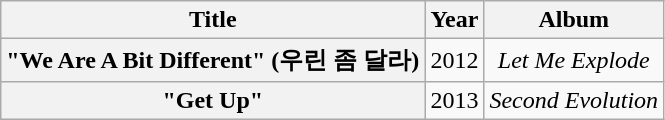<table class="wikitable plainrowheaders" style="text-align:center;">
<tr>
<th>Title</th>
<th>Year</th>
<th>Album</th>
</tr>
<tr>
<th scope="row">"We Are A Bit Different" (우린 좀 달라)</th>
<td>2012</td>
<td><em>Let Me Explode</em></td>
</tr>
<tr>
<th scope="row">"Get Up"</th>
<td>2013</td>
<td><em>Second Evolution</em></td>
</tr>
</table>
